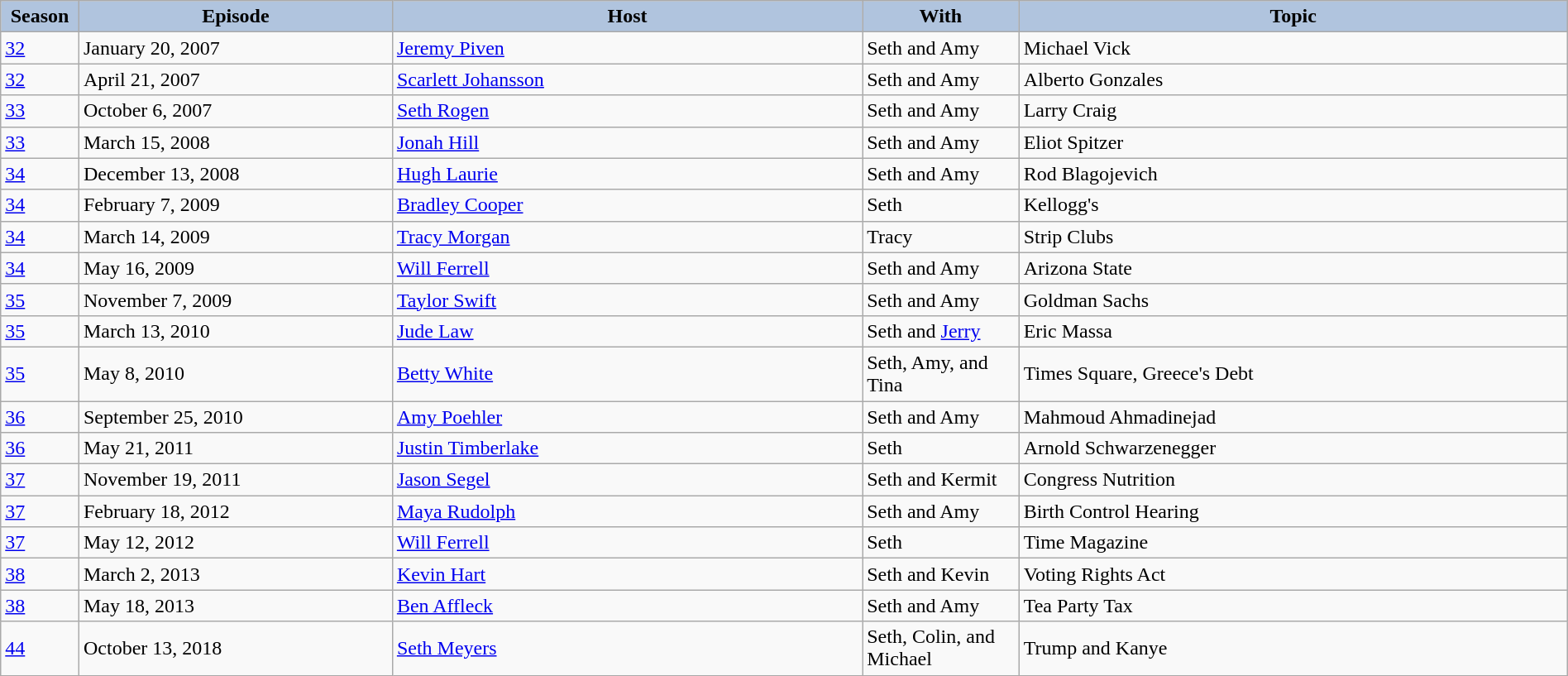<table class="wikitable" style="width:100%;">
<tr>
<th style="background:#B0C4DE;" width="5%">Season</th>
<th style="background:#B0C4DE;" width="20%">Episode</th>
<th style="background:#B0C4DE;" width="30%">Host</th>
<th style="background:#B0C4DE;" width="10%">With</th>
<th style="background:#B0C4DE;" width="35%">Topic</th>
</tr>
<tr>
<td><a href='#'>32</a></td>
<td>January 20, 2007</td>
<td><a href='#'>Jeremy Piven</a></td>
<td>Seth and Amy</td>
<td>Michael Vick</td>
</tr>
<tr>
<td><a href='#'>32</a></td>
<td>April 21, 2007</td>
<td><a href='#'>Scarlett Johansson</a></td>
<td>Seth and Amy</td>
<td>Alberto Gonzales</td>
</tr>
<tr>
<td><a href='#'>33</a></td>
<td>October 6, 2007</td>
<td><a href='#'>Seth Rogen</a></td>
<td>Seth and Amy</td>
<td>Larry Craig</td>
</tr>
<tr>
<td><a href='#'>33</a></td>
<td>March 15, 2008</td>
<td><a href='#'>Jonah Hill</a></td>
<td>Seth and Amy</td>
<td>Eliot Spitzer</td>
</tr>
<tr>
<td><a href='#'>34</a></td>
<td>December 13, 2008</td>
<td><a href='#'>Hugh Laurie</a></td>
<td>Seth and Amy</td>
<td>Rod Blagojevich</td>
</tr>
<tr>
<td><a href='#'>34</a></td>
<td>February 7, 2009</td>
<td><a href='#'>Bradley Cooper</a></td>
<td>Seth</td>
<td>Kellogg's</td>
</tr>
<tr>
<td><a href='#'>34</a></td>
<td>March 14, 2009</td>
<td><a href='#'>Tracy Morgan</a></td>
<td>Tracy</td>
<td>Strip Clubs</td>
</tr>
<tr>
<td><a href='#'>34</a></td>
<td>May 16, 2009</td>
<td><a href='#'>Will Ferrell</a></td>
<td>Seth and Amy</td>
<td>Arizona State</td>
</tr>
<tr>
<td><a href='#'>35</a></td>
<td>November 7, 2009</td>
<td><a href='#'>Taylor Swift</a></td>
<td>Seth and Amy</td>
<td>Goldman Sachs</td>
</tr>
<tr>
<td><a href='#'>35</a></td>
<td>March 13, 2010</td>
<td><a href='#'>Jude Law</a></td>
<td>Seth and <a href='#'>Jerry</a></td>
<td>Eric Massa</td>
</tr>
<tr>
<td><a href='#'>35</a></td>
<td>May 8, 2010</td>
<td><a href='#'>Betty White</a></td>
<td>Seth, Amy, and Tina</td>
<td>Times Square, Greece's Debt</td>
</tr>
<tr>
<td><a href='#'>36</a></td>
<td>September 25, 2010</td>
<td><a href='#'>Amy Poehler</a></td>
<td>Seth and Amy</td>
<td>Mahmoud Ahmadinejad</td>
</tr>
<tr>
<td><a href='#'>36</a></td>
<td>May 21, 2011</td>
<td><a href='#'>Justin Timberlake</a></td>
<td>Seth</td>
<td>Arnold Schwarzenegger</td>
</tr>
<tr>
<td><a href='#'>37</a></td>
<td>November 19, 2011</td>
<td><a href='#'>Jason Segel</a></td>
<td>Seth and Kermit</td>
<td>Congress Nutrition</td>
</tr>
<tr>
<td><a href='#'>37</a></td>
<td>February 18, 2012</td>
<td><a href='#'>Maya Rudolph</a></td>
<td>Seth and Amy</td>
<td>Birth Control Hearing</td>
</tr>
<tr>
<td><a href='#'>37</a></td>
<td>May 12, 2012</td>
<td><a href='#'>Will Ferrell</a></td>
<td>Seth</td>
<td>Time Magazine</td>
</tr>
<tr>
<td><a href='#'>38</a></td>
<td>March 2, 2013</td>
<td><a href='#'>Kevin Hart</a></td>
<td>Seth and Kevin</td>
<td>Voting Rights Act</td>
</tr>
<tr>
<td><a href='#'>38</a></td>
<td>May 18, 2013</td>
<td><a href='#'>Ben Affleck</a></td>
<td>Seth and Amy</td>
<td>Tea Party Tax</td>
</tr>
<tr>
<td><a href='#'>44</a></td>
<td>October 13, 2018</td>
<td><a href='#'>Seth Meyers</a></td>
<td>Seth, Colin, and Michael</td>
<td>Trump and Kanye</td>
</tr>
</table>
